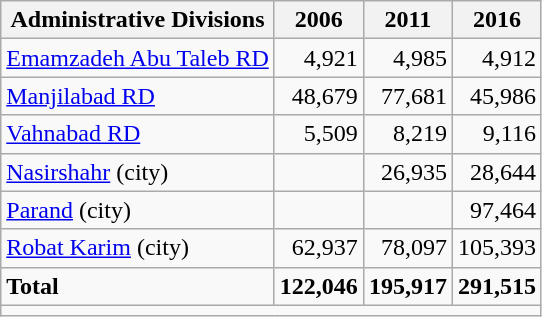<table class="wikitable">
<tr>
<th>Administrative Divisions</th>
<th>2006</th>
<th>2011</th>
<th>2016</th>
</tr>
<tr>
<td><a href='#'>Emamzadeh Abu Taleb RD</a></td>
<td style="text-align: right;">4,921</td>
<td style="text-align: right;">4,985</td>
<td style="text-align: right;">4,912</td>
</tr>
<tr>
<td><a href='#'>Manjilabad RD</a></td>
<td style="text-align: right;">48,679</td>
<td style="text-align: right;">77,681</td>
<td style="text-align: right;">45,986</td>
</tr>
<tr>
<td><a href='#'>Vahnabad RD</a></td>
<td style="text-align: right;">5,509</td>
<td style="text-align: right;">8,219</td>
<td style="text-align: right;">9,116</td>
</tr>
<tr>
<td><a href='#'>Nasirshahr</a> (city)</td>
<td style="text-align: right;"></td>
<td style="text-align: right;">26,935</td>
<td style="text-align: right;">28,644</td>
</tr>
<tr>
<td><a href='#'>Parand</a> (city)</td>
<td style="text-align: right;"></td>
<td style="text-align: right;"></td>
<td style="text-align: right;">97,464</td>
</tr>
<tr>
<td><a href='#'>Robat Karim</a> (city)</td>
<td style="text-align: right;">62,937</td>
<td style="text-align: right;">78,097</td>
<td style="text-align: right;">105,393</td>
</tr>
<tr>
<td><strong>Total</strong></td>
<td style="text-align: right;"><strong>122,046</strong></td>
<td style="text-align: right;"><strong>195,917</strong></td>
<td style="text-align: right;"><strong>291,515</strong></td>
</tr>
<tr>
<td colspan=4></td>
</tr>
</table>
